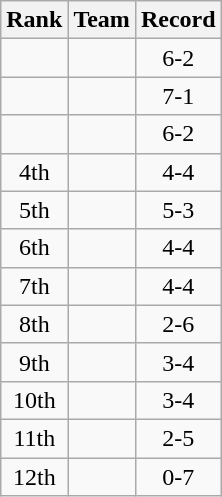<table class=wikitable style="text-align:center;">
<tr>
<th>Rank</th>
<th>Team</th>
<th>Record</th>
</tr>
<tr>
<td></td>
<td align=left></td>
<td>6-2</td>
</tr>
<tr>
<td></td>
<td align=left></td>
<td>7-1</td>
</tr>
<tr>
<td></td>
<td align=left></td>
<td>6-2</td>
</tr>
<tr>
<td>4th</td>
<td align=left></td>
<td>4-4</td>
</tr>
<tr>
<td>5th</td>
<td align=left></td>
<td>5-3</td>
</tr>
<tr>
<td>6th</td>
<td align=left></td>
<td>4-4</td>
</tr>
<tr>
<td>7th</td>
<td align=left></td>
<td>4-4</td>
</tr>
<tr>
<td>8th</td>
<td align=left></td>
<td>2-6</td>
</tr>
<tr>
<td>9th</td>
<td align=left></td>
<td>3-4</td>
</tr>
<tr>
<td>10th</td>
<td align=left></td>
<td>3-4</td>
</tr>
<tr>
<td>11th</td>
<td align=left></td>
<td>2-5</td>
</tr>
<tr>
<td>12th</td>
<td align=left></td>
<td>0-7</td>
</tr>
</table>
